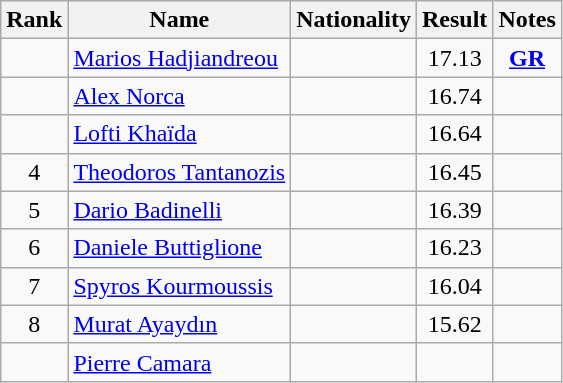<table class="wikitable sortable" style="text-align:center">
<tr>
<th>Rank</th>
<th>Name</th>
<th>Nationality</th>
<th>Result</th>
<th>Notes</th>
</tr>
<tr>
<td></td>
<td align=left><a href='#'>Marios Hadjiandreou</a></td>
<td align=left></td>
<td>17.13</td>
<td><strong><a href='#'>GR</a></strong></td>
</tr>
<tr>
<td></td>
<td align=left><a href='#'>Alex Norca</a></td>
<td align=left></td>
<td>16.74</td>
<td></td>
</tr>
<tr>
<td></td>
<td align=left><a href='#'>Lofti Khaïda</a></td>
<td align=left></td>
<td>16.64</td>
<td></td>
</tr>
<tr>
<td>4</td>
<td align=left><a href='#'>Theodoros Tantanozis</a></td>
<td align=left></td>
<td>16.45</td>
<td></td>
</tr>
<tr>
<td>5</td>
<td align=left><a href='#'>Dario Badinelli</a></td>
<td align=left></td>
<td>16.39</td>
<td></td>
</tr>
<tr>
<td>6</td>
<td align=left><a href='#'>Daniele Buttiglione</a></td>
<td align=left></td>
<td>16.23</td>
<td></td>
</tr>
<tr>
<td>7</td>
<td align=left><a href='#'>Spyros Kourmoussis</a></td>
<td align=left></td>
<td>16.04</td>
<td></td>
</tr>
<tr>
<td>8</td>
<td align=left><a href='#'>Murat Ayaydın</a></td>
<td align=left></td>
<td>15.62</td>
<td></td>
</tr>
<tr>
<td></td>
<td align=left><a href='#'>Pierre Camara</a></td>
<td align=left></td>
<td></td>
<td></td>
</tr>
</table>
